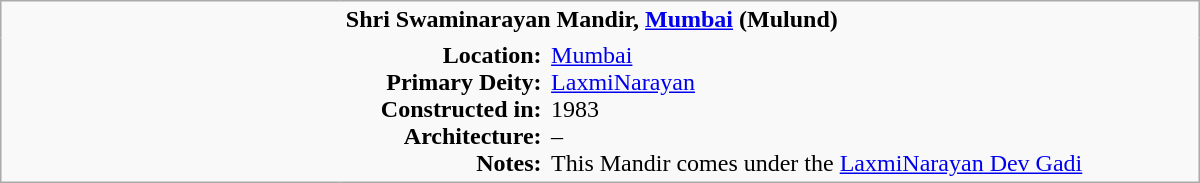<table class="wikitable plain" border="0" width="800">
<tr>
</tr>
<tr>
<td width="220px" rowspan="2" style="border:none;"></td>
<td valign="top" colspan=2 style="border:none;"><strong>Shri Swaminarayan Mandir, <a href='#'>Mumbai</a> (Mulund)</strong></td>
</tr>
<tr>
<td valign="top" style="text-align:right; border:none;"><strong>Location:</strong><br><strong>Primary Deity:</strong><br><strong>Constructed in:</strong><br><strong>Architecture:</strong><br><strong>Notes:</strong></td>
<td valign="top" style="border:none;"><a href='#'>Mumbai</a><br><a href='#'>LaxmiNarayan</a><br>1983<br>– <br>This Mandir comes under the <a href='#'>LaxmiNarayan Dev Gadi</a></td>
</tr>
</table>
